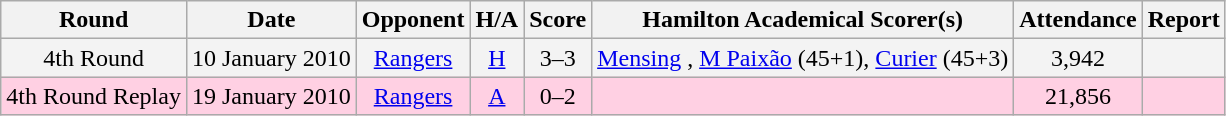<table class="wikitable" style="text-align:center">
<tr>
<th>Round</th>
<th>Date</th>
<th>Opponent</th>
<th>H/A</th>
<th>Score</th>
<th>Hamilton Academical Scorer(s)</th>
<th>Attendance</th>
<th>Report</th>
</tr>
<tr bgcolor=#f3f3f3>
<td>4th Round</td>
<td>10 January 2010</td>
<td><a href='#'>Rangers</a></td>
<td><a href='#'>H</a></td>
<td>3–3</td>
<td><a href='#'>Mensing</a> , <a href='#'>M Paixão</a> (45+1), <a href='#'>Curier</a> (45+3)</td>
<td>3,942</td>
<td></td>
</tr>
<tr bgcolor=#ffd0e3>
<td>4th Round Replay</td>
<td>19 January 2010</td>
<td><a href='#'>Rangers</a></td>
<td><a href='#'>A</a></td>
<td>0–2 </td>
<td></td>
<td>21,856</td>
<td></td>
</tr>
</table>
